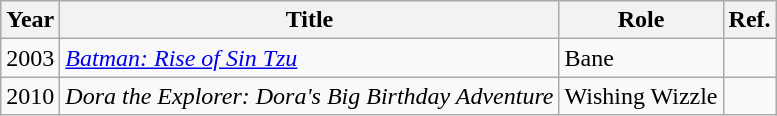<table class="wikitable">
<tr>
<th>Year</th>
<th>Title</th>
<th>Role</th>
<th>Ref.</th>
</tr>
<tr>
<td>2003</td>
<td><em><a href='#'>Batman: Rise of Sin Tzu</a></em></td>
<td>Bane</td>
<td></td>
</tr>
<tr>
<td>2010</td>
<td><em>Dora the Explorer: Dora's Big Birthday Adventure</em></td>
<td>Wishing Wizzle</td>
<td></td>
</tr>
</table>
